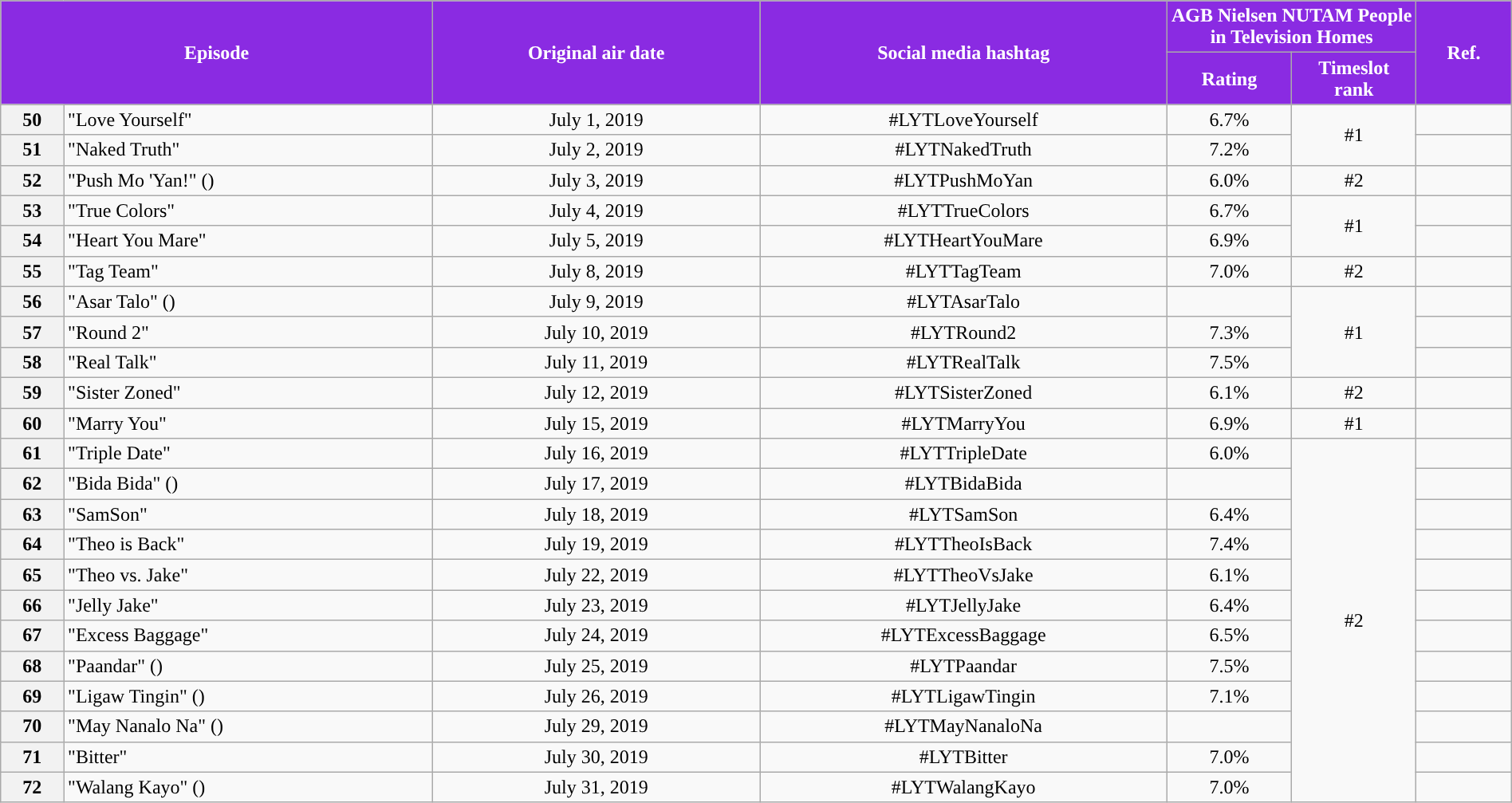<table class="wikitable" style="text-align:center; font-size:100%; line-height:18px;" width="100%">
<tr>
<th style="background-color:#8A2BE2; color:#ffffff;" colspan="2" rowspan="2">Episode</th>
<th style="background-color:#8A2BE2; color:white" rowspan="2">Original air date</th>
<th style="background-color:#8A2BE2; color:white" rowspan="2">Social media hashtag</th>
<th style="background-color:#8A2BE2; color:#ffffff;" colspan="2">AGB Nielsen NUTAM People in Television Homes</th>
<th style="background-color:#8A2BE2; color:#ffffff;" rowspan="2">Ref.</th>
</tr>
<tr>
<th style="background-color:#8A2BE2; width:75px; color:#ffffff;">Rating</th>
<th style="background-color:#8A2BE2; width:75px; color:#ffffff;">Timeslot<br>rank</th>
</tr>
<tr>
<th>50</th>
<td style="text-align: left;">"Love Yourself"</td>
<td>July 1, 2019</td>
<td>#LYTLoveYourself</td>
<td>6.7%</td>
<td rowspan="2">#1</td>
<td></td>
</tr>
<tr>
<th>51</th>
<td style="text-align: left;">"Naked Truth"</td>
<td>July 2, 2019</td>
<td>#LYTNakedTruth</td>
<td>7.2%</td>
<td></td>
</tr>
<tr>
<th>52</th>
<td style="text-align: left;">"Push Mo 'Yan!" ()</td>
<td>July 3, 2019</td>
<td>#LYTPushMoYan</td>
<td>6.0%</td>
<td>#2</td>
<td></td>
</tr>
<tr>
<th>53</th>
<td style="text-align: left;">"True Colors"</td>
<td>July 4, 2019</td>
<td>#LYTTrueColors</td>
<td>6.7%</td>
<td rowspan="2">#1</td>
<td></td>
</tr>
<tr>
<th>54</th>
<td style="text-align: left;">"Heart You Mare"</td>
<td>July 5, 2019</td>
<td>#LYTHeartYouMare</td>
<td>6.9%</td>
<td></td>
</tr>
<tr>
<th>55</th>
<td style="text-align: left;">"Tag Team"</td>
<td>July 8, 2019</td>
<td>#LYTTagTeam</td>
<td>7.0%</td>
<td>#2</td>
<td></td>
</tr>
<tr>
<th>56</th>
<td style="text-align: left;">"Asar Talo" ()</td>
<td>July 9, 2019</td>
<td>#LYTAsarTalo</td>
<td></td>
<td rowspan="3">#1</td>
<td></td>
</tr>
<tr>
<th>57</th>
<td style="text-align: left;">"Round 2"</td>
<td>July 10, 2019</td>
<td>#LYTRound2</td>
<td>7.3%</td>
<td></td>
</tr>
<tr>
<th>58</th>
<td style="text-align: left;">"Real Talk"</td>
<td>July 11, 2019</td>
<td>#LYTRealTalk</td>
<td>7.5%</td>
<td></td>
</tr>
<tr>
<th>59</th>
<td style="text-align: left;">"Sister Zoned"</td>
<td>July 12, 2019</td>
<td>#LYTSisterZoned</td>
<td>6.1%</td>
<td>#2</td>
<td></td>
</tr>
<tr>
<th>60</th>
<td style="text-align: left;">"Marry You"</td>
<td>July 15, 2019</td>
<td>#LYTMarryYou</td>
<td>6.9%</td>
<td>#1</td>
<td></td>
</tr>
<tr>
<th>61</th>
<td style="text-align: left;">"Triple Date"</td>
<td>July 16, 2019</td>
<td>#LYTTripleDate</td>
<td>6.0%</td>
<td rowspan="12">#2</td>
<td></td>
</tr>
<tr>
<th>62</th>
<td style="text-align: left;">"Bida Bida" ()</td>
<td>July 17, 2019</td>
<td>#LYTBidaBida</td>
<td></td>
<td></td>
</tr>
<tr>
<th>63</th>
<td style="text-align: left;">"SamSon"</td>
<td>July 18, 2019</td>
<td>#LYTSamSon</td>
<td>6.4%</td>
<td></td>
</tr>
<tr>
<th>64</th>
<td style="text-align: left;">"Theo is Back"</td>
<td>July 19, 2019</td>
<td>#LYTTheoIsBack</td>
<td>7.4%</td>
<td></td>
</tr>
<tr>
<th>65</th>
<td style="text-align: left;">"Theo vs. Jake"</td>
<td>July 22, 2019</td>
<td>#LYTTheoVsJake</td>
<td>6.1%</td>
<td></td>
</tr>
<tr>
<th>66</th>
<td style="text-align: left;">"Jelly Jake"</td>
<td>July 23, 2019</td>
<td>#LYTJellyJake</td>
<td>6.4%</td>
<td></td>
</tr>
<tr>
<th>67</th>
<td style="text-align: left;">"Excess Baggage"</td>
<td>July 24, 2019</td>
<td>#LYTExcessBaggage</td>
<td>6.5%</td>
<td></td>
</tr>
<tr>
<th>68</th>
<td style="text-align: left;">"Paandar" ()</td>
<td>July 25, 2019</td>
<td>#LYTPaandar</td>
<td>7.5%</td>
<td></td>
</tr>
<tr>
<th>69</th>
<td style="text-align: left;">"Ligaw Tingin" ()</td>
<td>July 26, 2019</td>
<td>#LYTLigawTingin</td>
<td>7.1%</td>
<td></td>
</tr>
<tr>
<th>70</th>
<td style="text-align: left;">"May Nanalo Na" ()</td>
<td>July 29, 2019</td>
<td>#LYTMayNanaloNa</td>
<td></td>
<td></td>
</tr>
<tr>
<th>71</th>
<td style="text-align: left;">"Bitter"</td>
<td>July 30, 2019</td>
<td>#LYTBitter</td>
<td>7.0%</td>
<td></td>
</tr>
<tr>
<th>72</th>
<td style="text-align: left;">"Walang Kayo" ()</td>
<td>July 31, 2019</td>
<td>#LYTWalangKayo</td>
<td>7.0%</td>
<td></td>
</tr>
</table>
